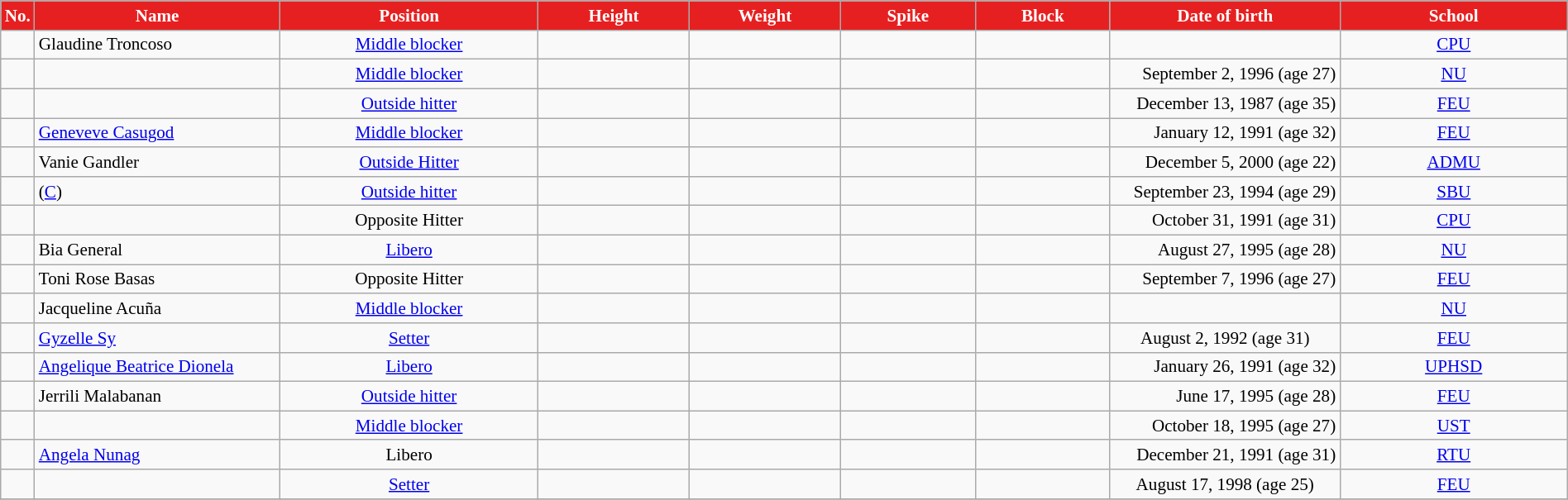<table class="wikitable sortable" style="font-size:88%; text-align:center; width:100%;">
<tr>
<th style="width:1em; background:#E62020; color:white;">No.</th>
<th style="width:15em; background:#E62020; color:white;">Name</th>
<th style="width:16em; background:#E62020; color:white;">Position</th>
<th style="width:9em; background:#E62020; color:white;">Height</th>
<th style="width:9em; background:#E62020; color:white;">Weight</th>
<th style="width:8em; background:#E62020; color:white;">Spike</th>
<th style="width:8em; background:#E62020; color:white;">Block</th>
<th style="width:14em; background:#E62020; color:white;">Date of birth</th>
<th style="width:14em; background:#E62020; color:white;">School</th>
</tr>
<tr>
<td></td>
<td align=left> Glaudine Troncoso</td>
<td><a href='#'>Middle blocker</a></td>
<td></td>
<td></td>
<td></td>
<td></td>
<td></td>
<td><a href='#'>CPU</a></td>
</tr>
<tr>
<td></td>
<td align=left> </td>
<td><a href='#'>Middle blocker</a></td>
<td></td>
<td></td>
<td></td>
<td></td>
<td align=right>September 2, 1996 (age 27)</td>
<td><a href='#'>NU</a></td>
</tr>
<tr>
<td></td>
<td align=left> </td>
<td><a href='#'>Outside hitter</a></td>
<td></td>
<td></td>
<td></td>
<td></td>
<td align=right>December 13, 1987 (age 35)</td>
<td><a href='#'>FEU</a></td>
</tr>
<tr align=center>
<td></td>
<td align=left> <a href='#'>Geneveve Casugod</a></td>
<td><a href='#'>Middle blocker</a></td>
<td></td>
<td></td>
<td></td>
<td></td>
<td align=right>January 12, 1991 (age 32)</td>
<td align=center><a href='#'>FEU</a></td>
</tr>
<tr>
<td></td>
<td align=left> Vanie Gandler</td>
<td><a href='#'>Outside Hitter</a></td>
<td></td>
<td></td>
<td></td>
<td></td>
<td align=right>December 5, 2000 (age 22)</td>
<td><a href='#'>ADMU</a></td>
</tr>
<tr>
<td></td>
<td align=left>   (<a href='#'>C</a>)</td>
<td><a href='#'>Outside hitter</a></td>
<td></td>
<td></td>
<td></td>
<td></td>
<td align=right>September 23, 1994 (age 29)</td>
<td><a href='#'>SBU</a></td>
</tr>
<tr>
<td></td>
<td style="text-align: left"> </td>
<td>Opposite Hitter</td>
<td></td>
<td></td>
<td></td>
<td></td>
<td align=right>October 31, 1991 (age 31)</td>
<td><a href='#'>CPU</a></td>
</tr>
<tr>
<td></td>
<td align=left> Bia General</td>
<td><a href='#'>Libero</a></td>
<td></td>
<td></td>
<td></td>
<td></td>
<td align=right>August 27, 1995 (age 28)</td>
<td><a href='#'>NU</a></td>
</tr>
<tr>
<td></td>
<td align=left> Toni Rose Basas</td>
<td>Opposite Hitter</td>
<td></td>
<td></td>
<td></td>
<td></td>
<td align=right>September 7, 1996 (age 27)</td>
<td><a href='#'>FEU</a></td>
</tr>
<tr>
<td></td>
<td align=left> Jacqueline Acuña</td>
<td><a href='#'>Middle blocker</a></td>
<td></td>
<td></td>
<td></td>
<td></td>
<td></td>
<td><a href='#'>NU</a></td>
</tr>
<tr>
<td></td>
<td align=left> <a href='#'>Gyzelle Sy</a></td>
<td><a href='#'>Setter</a></td>
<td></td>
<td></td>
<td></td>
<td></td>
<td>August 2, 1992 (age 31)</td>
<td><a href='#'>FEU</a></td>
</tr>
<tr>
<td></td>
<td align=left> <a href='#'>Angelique Beatrice Dionela</a></td>
<td><a href='#'>Libero</a></td>
<td></td>
<td></td>
<td></td>
<td></td>
<td align=right>January 26, 1991 (age 32)</td>
<td><a href='#'>UPHSD</a></td>
</tr>
<tr>
<td></td>
<td align=left> Jerrili Malabanan</td>
<td><a href='#'>Outside hitter</a></td>
<td></td>
<td></td>
<td></td>
<td></td>
<td align=right>June 17, 1995 (age 28)</td>
<td><a href='#'>FEU</a></td>
</tr>
<tr>
<td></td>
<td align=left> </td>
<td><a href='#'>Middle blocker</a></td>
<td></td>
<td></td>
<td></td>
<td></td>
<td align=right>October 18, 1995 (age 27)</td>
<td><a href='#'>UST</a></td>
</tr>
<tr>
<td></td>
<td style="text-align: left"> <a href='#'>Angela Nunag</a></td>
<td>Libero</td>
<td></td>
<td></td>
<td></td>
<td></td>
<td align=right>December 21, 1991 (age 31)</td>
<td><a href='#'>RTU</a></td>
</tr>
<tr>
<td></td>
<td align=left> </td>
<td><a href='#'>Setter</a></td>
<td></td>
<td></td>
<td></td>
<td></td>
<td>August 17, 1998 (age 25)</td>
<td><a href='#'>FEU</a></td>
</tr>
<tr>
</tr>
</table>
